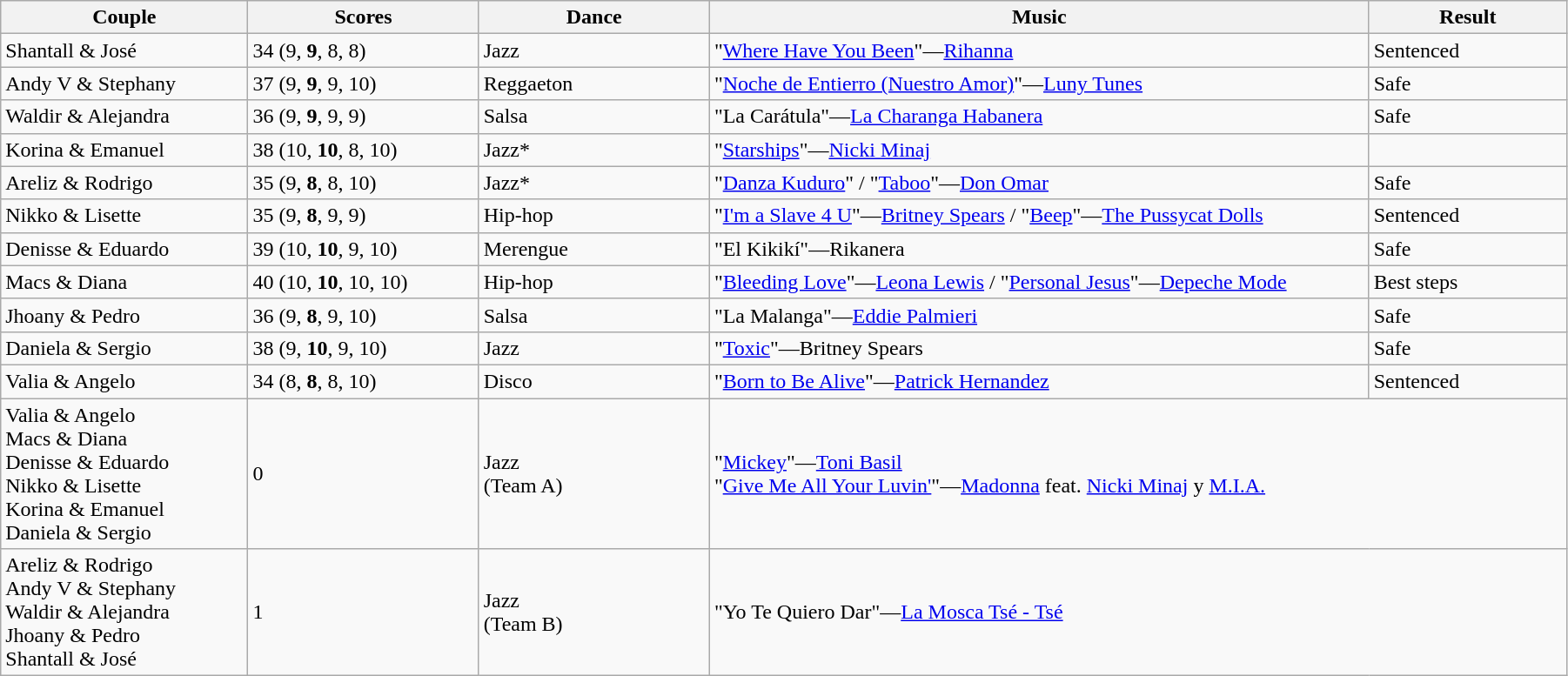<table class="wikitable sortable" style="width:95%; white-space:nowrap;">
<tr>
<th style="width:15%;">Couple</th>
<th style="width:14%;">Scores</th>
<th style="width:14%;">Dance</th>
<th style="width:40%;">Music</th>
<th style="width:12%;">Result</th>
</tr>
<tr>
<td>Shantall & José</td>
<td>34 (9, <strong>9</strong>, 8, 8)</td>
<td>Jazz</td>
<td>"<a href='#'>Where Have You Been</a>"—<a href='#'>Rihanna</a></td>
<td>Sentenced</td>
</tr>
<tr>
<td>Andy V & Stephany</td>
<td>37 (9, <strong>9</strong>, 9, 10)</td>
<td>Reggaeton</td>
<td>"<a href='#'>Noche de Entierro (Nuestro Amor)</a>"—<a href='#'>Luny Tunes</a></td>
<td>Safe</td>
</tr>
<tr>
<td>Waldir & Alejandra</td>
<td>36 (9, <strong>9</strong>, 9, 9)</td>
<td>Salsa</td>
<td>"La Carátula"—<a href='#'>La Charanga Habanera</a></td>
<td>Safe</td>
</tr>
<tr>
<td>Korina & Emanuel</td>
<td>38 (10, <strong>10</strong>, 8, 10)</td>
<td>Jazz*</td>
<td>"<a href='#'>Starships</a>"—<a href='#'>Nicki Minaj</a></td>
<td></td>
</tr>
<tr>
<td>Areliz & Rodrigo</td>
<td>35 (9, <strong>8</strong>, 8, 10)</td>
<td>Jazz*</td>
<td>"<a href='#'>Danza Kuduro</a>" / "<a href='#'>Taboo</a>"—<a href='#'>Don Omar</a></td>
<td>Safe</td>
</tr>
<tr>
<td>Nikko & Lisette</td>
<td>35 (9, <strong>8</strong>, 9, 9)</td>
<td>Hip-hop</td>
<td>"<a href='#'>I'm a Slave 4 U</a>"—<a href='#'>Britney Spears</a> / "<a href='#'>Beep</a>"—<a href='#'>The Pussycat Dolls</a></td>
<td>Sentenced</td>
</tr>
<tr>
<td>Denisse & Eduardo</td>
<td>39 (10, <strong>10</strong>, 9, 10)</td>
<td>Merengue</td>
<td>"El Kikikí"—Rikanera</td>
<td>Safe</td>
</tr>
<tr>
<td>Macs & Diana</td>
<td>40 (10, <strong>10</strong>, 10, 10)</td>
<td>Hip-hop</td>
<td>"<a href='#'>Bleeding Love</a>"—<a href='#'>Leona Lewis</a> / "<a href='#'>Personal Jesus</a>"—<a href='#'>Depeche Mode</a></td>
<td>Best steps</td>
</tr>
<tr>
<td>Jhoany & Pedro</td>
<td>36 (9, <strong>8</strong>, 9, 10)</td>
<td>Salsa</td>
<td>"La Malanga"—<a href='#'>Eddie Palmieri</a></td>
<td>Safe</td>
</tr>
<tr>
<td>Daniela & Sergio</td>
<td>38 (9, <strong>10</strong>, 9, 10)</td>
<td>Jazz</td>
<td>"<a href='#'>Toxic</a>"—Britney Spears</td>
<td>Safe</td>
</tr>
<tr>
<td>Valia & Angelo</td>
<td>34 (8, <strong>8</strong>, 8, 10)</td>
<td>Disco</td>
<td>"<a href='#'>Born to Be Alive</a>"—<a href='#'>Patrick Hernandez</a></td>
<td>Sentenced</td>
</tr>
<tr>
<td>Valia & Angelo<br>Macs & Diana<br>Denisse & Eduardo<br>Nikko & Lisette<br>Korina & Emanuel<br>Daniela & Sergio</td>
<td>0</td>
<td>Jazz<br>(Team A)</td>
<td colspan="2">"<a href='#'>Mickey</a>"—<a href='#'>Toni Basil</a><br>"<a href='#'>Give Me All Your Luvin'</a>"—<a href='#'>Madonna</a> feat. <a href='#'>Nicki Minaj</a> y <a href='#'>M.I.A.</a></td>
</tr>
<tr>
<td>Areliz & Rodrigo<br>Andy V & Stephany<br>Waldir & Alejandra<br>Jhoany & Pedro<br>Shantall & José</td>
<td>1</td>
<td>Jazz<br>(Team B)</td>
<td colspan="2">"Yo Te Quiero Dar"—<a href='#'>La Mosca Tsé - Tsé</a></td>
</tr>
</table>
